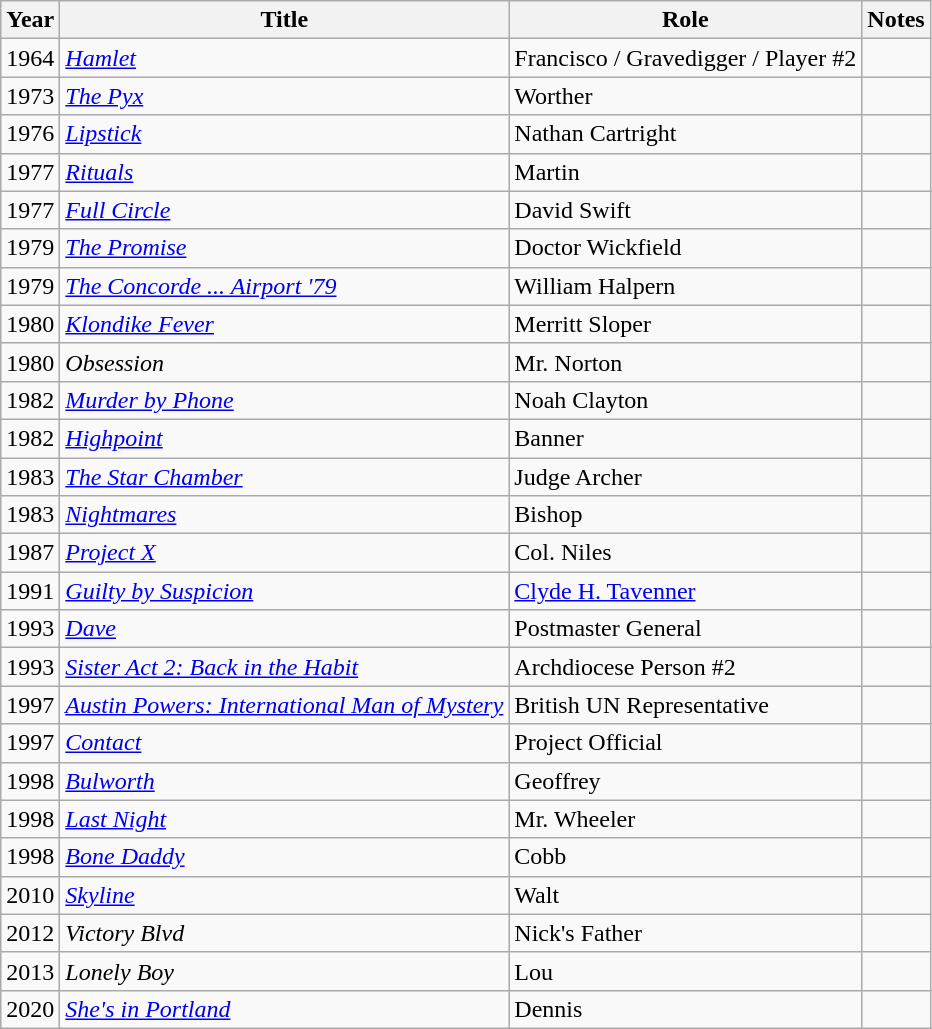<table class="wikitable sortable">
<tr>
<th>Year</th>
<th>Title</th>
<th>Role</th>
<th class="unsortable">Notes</th>
</tr>
<tr>
<td>1964</td>
<td><a href='#'><em>Hamlet</em></a></td>
<td>Francisco / Gravedigger / Player #2</td>
<td></td>
</tr>
<tr>
<td>1973</td>
<td data-sort-value="Pyx, The"><em><a href='#'>The Pyx</a></em></td>
<td>Worther</td>
<td></td>
</tr>
<tr>
<td>1976</td>
<td><a href='#'><em>Lipstick</em></a></td>
<td>Nathan Cartright</td>
<td></td>
</tr>
<tr>
<td>1977</td>
<td><a href='#'><em>Rituals</em></a></td>
<td>Martin</td>
<td></td>
</tr>
<tr>
<td>1977</td>
<td><a href='#'><em>Full Circle</em></a></td>
<td>David Swift</td>
<td></td>
</tr>
<tr>
<td>1979</td>
<td data-sort-value="Promise, The"><a href='#'><em>The Promise</em></a></td>
<td>Doctor Wickfield</td>
<td></td>
</tr>
<tr>
<td>1979</td>
<td data-sort-value="Concorde ... Airport '79, The"><em><a href='#'>The Concorde ... Airport '79</a></em></td>
<td>William Halpern</td>
<td></td>
</tr>
<tr>
<td>1980</td>
<td><em><a href='#'>Klondike Fever</a></em></td>
<td>Merritt Sloper</td>
<td></td>
</tr>
<tr>
<td>1980</td>
<td><em>Obsession</em></td>
<td>Mr. Norton</td>
<td></td>
</tr>
<tr>
<td>1982</td>
<td><em><a href='#'>Murder by Phone</a></em></td>
<td>Noah Clayton</td>
<td></td>
</tr>
<tr>
<td>1982</td>
<td><a href='#'><em>Highpoint</em></a></td>
<td>Banner</td>
<td></td>
</tr>
<tr>
<td>1983</td>
<td data-sort-value="Star Chamber, The"><em><a href='#'>The Star Chamber</a></em></td>
<td>Judge Archer</td>
<td></td>
</tr>
<tr>
<td>1983</td>
<td><a href='#'><em>Nightmares</em></a></td>
<td>Bishop</td>
<td></td>
</tr>
<tr>
<td>1987</td>
<td><a href='#'><em>Project X</em></a></td>
<td>Col. Niles</td>
<td></td>
</tr>
<tr>
<td>1991</td>
<td><em><a href='#'>Guilty by Suspicion</a></em></td>
<td><a href='#'>Clyde H. Tavenner</a></td>
<td></td>
</tr>
<tr>
<td>1993</td>
<td><a href='#'><em>Dave</em></a></td>
<td>Postmaster General</td>
<td></td>
</tr>
<tr>
<td>1993</td>
<td><em><a href='#'>Sister Act 2: Back in the Habit</a></em></td>
<td>Archdiocese Person #2</td>
<td></td>
</tr>
<tr>
<td>1997</td>
<td><em><a href='#'>Austin Powers: International Man of Mystery</a></em></td>
<td>British UN Representative</td>
<td></td>
</tr>
<tr>
<td>1997</td>
<td><a href='#'><em>Contact</em></a></td>
<td>Project Official</td>
<td></td>
</tr>
<tr>
<td>1998</td>
<td><em><a href='#'>Bulworth</a></em></td>
<td>Geoffrey</td>
<td></td>
</tr>
<tr>
<td>1998</td>
<td><a href='#'><em>Last Night</em></a></td>
<td>Mr. Wheeler</td>
<td></td>
</tr>
<tr>
<td>1998</td>
<td><em><a href='#'>Bone Daddy</a></em></td>
<td>Cobb</td>
<td></td>
</tr>
<tr>
<td>2010</td>
<td><a href='#'><em>Skyline</em></a></td>
<td>Walt</td>
<td></td>
</tr>
<tr>
<td>2012</td>
<td><em>Victory Blvd</em></td>
<td>Nick's Father</td>
<td></td>
</tr>
<tr>
<td>2013</td>
<td><em>Lonely Boy</em></td>
<td>Lou</td>
<td></td>
</tr>
<tr>
<td>2020</td>
<td><em><a href='#'>She's in Portland</a></em></td>
<td>Dennis</td>
<td></td>
</tr>
</table>
